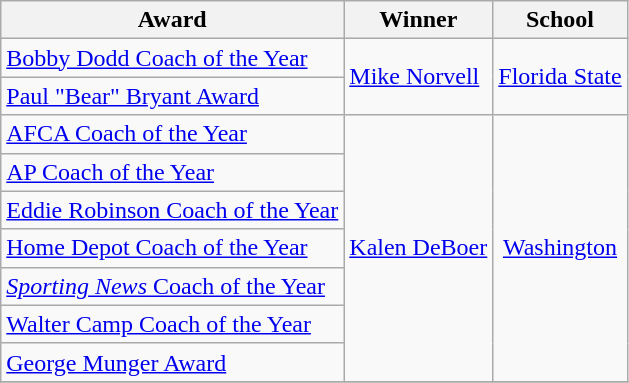<table class="wikitable sortable">
<tr>
<th>Award</th>
<th>Winner</th>
<th>School</th>
</tr>
<tr>
<td><a href='#'>Bobby Dodd Coach of the Year</a></td>
<td rowspan=2><a href='#'>Mike Norvell</a></td>
<td align="center" rowspan=2><a href='#'>Florida State</a></td>
</tr>
<tr>
<td><a href='#'>Paul "Bear" Bryant Award</a></td>
</tr>
<tr>
<td><a href='#'>AFCA Coach of the Year</a></td>
<td rowspan=7><a href='#'>Kalen DeBoer</a></td>
<td align=center rowspan=7><a href='#'>Washington</a></td>
</tr>
<tr>
<td><a href='#'>AP Coach of the Year</a></td>
</tr>
<tr>
<td><a href='#'>Eddie Robinson Coach of the Year</a></td>
</tr>
<tr>
<td><a href='#'>Home Depot Coach of the Year</a></td>
</tr>
<tr>
<td><a href='#'><em>Sporting News</em> Coach of the Year</a></td>
</tr>
<tr>
<td><a href='#'>Walter Camp Coach of the Year</a></td>
</tr>
<tr>
<td><a href='#'>George Munger Award</a></td>
</tr>
<tr>
</tr>
</table>
